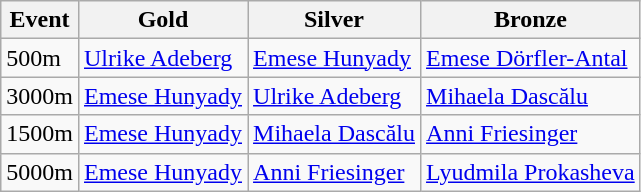<table class="wikitable">
<tr>
<th>Event</th>
<th>Gold<br></th>
<th>Silver<br></th>
<th>Bronze<br></th>
</tr>
<tr>
<td>500m</td>
<td><a href='#'>Ulrike Adeberg</a></td>
<td><a href='#'>Emese Hunyady</a></td>
<td><a href='#'>Emese Dörfler-Antal</a></td>
</tr>
<tr>
<td>3000m</td>
<td><a href='#'>Emese Hunyady</a></td>
<td><a href='#'>Ulrike Adeberg</a></td>
<td><a href='#'>Mihaela Dascălu</a></td>
</tr>
<tr>
<td>1500m</td>
<td><a href='#'>Emese Hunyady</a></td>
<td><a href='#'>Mihaela Dascălu</a></td>
<td><a href='#'>Anni Friesinger</a></td>
</tr>
<tr>
<td>5000m</td>
<td><a href='#'>Emese Hunyady</a></td>
<td><a href='#'>Anni Friesinger</a></td>
<td><a href='#'>Lyudmila Prokasheva</a></td>
</tr>
</table>
